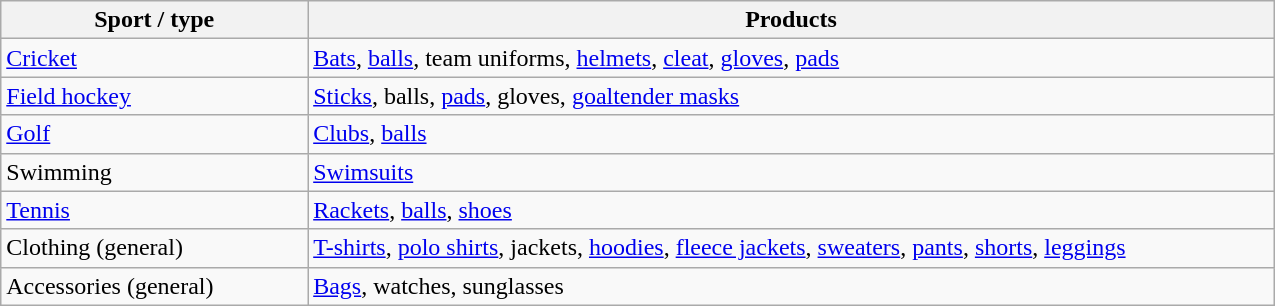<table class="wikitable sortable" width="850px">
<tr>
<th width=200px>Sport / type</th>
<th width=650px>Products</th>
</tr>
<tr>
<td><a href='#'>Cricket</a></td>
<td><a href='#'>Bats</a>, <a href='#'>balls</a>, team uniforms, <a href='#'>helmets</a>, <a href='#'>cleat</a>, <a href='#'>gloves</a>, <a href='#'>pads</a></td>
</tr>
<tr>
<td><a href='#'>Field hockey</a></td>
<td><a href='#'>Sticks</a>, balls, <a href='#'>pads</a>, gloves, <a href='#'>goaltender masks</a></td>
</tr>
<tr>
<td><a href='#'>Golf</a></td>
<td><a href='#'>Clubs</a>, <a href='#'>balls</a></td>
</tr>
<tr>
<td>Swimming</td>
<td><a href='#'>Swimsuits</a></td>
</tr>
<tr>
<td><a href='#'>Tennis</a></td>
<td><a href='#'>Rackets</a>, <a href='#'>balls</a>, <a href='#'>shoes</a></td>
</tr>
<tr>
<td>Clothing (general)</td>
<td><a href='#'>T-shirts</a>, <a href='#'>polo shirts</a>, jackets, <a href='#'>hoodies</a>, <a href='#'>fleece jackets</a>, <a href='#'>sweaters</a>, <a href='#'>pants</a>, <a href='#'>shorts</a>, <a href='#'>leggings</a></td>
</tr>
<tr>
<td>Accessories (general)</td>
<td><a href='#'>Bags</a>, watches, sunglasses</td>
</tr>
</table>
